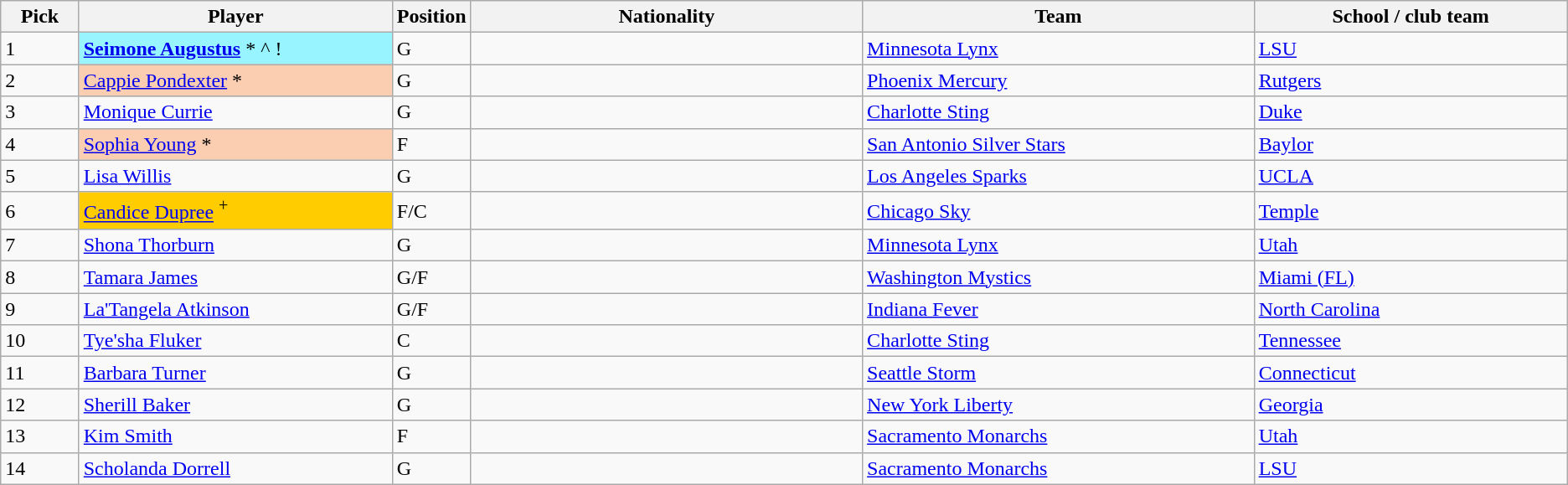<table class="wikitable sortable">
<tr>
<th style="width:5%;">Pick</th>
<th style="width:20%;">Player</th>
<th style="width:5%;">Position</th>
<th style="width:25%;">Nationality</th>
<th style="width:25%;">Team</th>
<th style="width:20%;">School / club team</th>
</tr>
<tr>
<td>1</td>
<td bgcolor=#98f5ff><strong><a href='#'>Seimone Augustus</a></strong> * ^ !</td>
<td>G</td>
<td></td>
<td><a href='#'>Minnesota Lynx</a></td>
<td><a href='#'>LSU</a></td>
</tr>
<tr>
<td>2</td>
<td bgcolor="#FBCEB1"><a href='#'>Cappie Pondexter</a> *</td>
<td>G</td>
<td></td>
<td><a href='#'>Phoenix Mercury</a></td>
<td><a href='#'>Rutgers</a></td>
</tr>
<tr>
<td>3</td>
<td><a href='#'>Monique Currie</a></td>
<td>G</td>
<td></td>
<td><a href='#'>Charlotte Sting</a></td>
<td><a href='#'>Duke</a></td>
</tr>
<tr>
<td>4</td>
<td bgcolor="#FBCEB1"><a href='#'>Sophia Young</a> *</td>
<td>F</td>
<td></td>
<td><a href='#'>San Antonio Silver Stars</a></td>
<td><a href='#'>Baylor</a></td>
</tr>
<tr>
<td>5</td>
<td><a href='#'>Lisa Willis</a></td>
<td>G</td>
<td></td>
<td><a href='#'>Los Angeles Sparks</a> </td>
<td><a href='#'>UCLA</a></td>
</tr>
<tr>
<td>6</td>
<td bgcolor="#FFCC00"><a href='#'>Candice Dupree</a> <sup>+</sup></td>
<td>F/C</td>
<td></td>
<td><a href='#'>Chicago Sky</a></td>
<td><a href='#'>Temple</a></td>
</tr>
<tr>
<td>7</td>
<td><a href='#'>Shona Thorburn</a></td>
<td>G</td>
<td></td>
<td><a href='#'>Minnesota Lynx</a> </td>
<td><a href='#'>Utah</a></td>
</tr>
<tr>
<td>8</td>
<td><a href='#'>Tamara James</a></td>
<td>G/F</td>
<td></td>
<td><a href='#'>Washington Mystics</a> </td>
<td><a href='#'>Miami (FL)</a></td>
</tr>
<tr>
<td>9</td>
<td><a href='#'>La'Tangela Atkinson</a></td>
<td>G/F</td>
<td></td>
<td><a href='#'>Indiana Fever</a></td>
<td><a href='#'>North Carolina</a></td>
</tr>
<tr>
<td>10</td>
<td><a href='#'>Tye'sha Fluker</a></td>
<td>C</td>
<td></td>
<td><a href='#'>Charlotte Sting</a> </td>
<td><a href='#'>Tennessee</a></td>
</tr>
<tr>
<td>11</td>
<td><a href='#'>Barbara Turner</a></td>
<td>G</td>
<td></td>
<td><a href='#'>Seattle Storm</a></td>
<td><a href='#'>Connecticut</a></td>
</tr>
<tr>
<td>12</td>
<td><a href='#'>Sherill Baker</a></td>
<td>G</td>
<td></td>
<td><a href='#'>New York Liberty</a></td>
<td><a href='#'>Georgia</a></td>
</tr>
<tr>
<td>13</td>
<td><a href='#'>Kim Smith</a></td>
<td>F</td>
<td></td>
<td><a href='#'>Sacramento Monarchs</a></td>
<td><a href='#'>Utah</a></td>
</tr>
<tr>
<td>14</td>
<td><a href='#'>Scholanda Dorrell</a></td>
<td>G</td>
<td></td>
<td><a href='#'>Sacramento Monarchs</a> </td>
<td><a href='#'>LSU</a></td>
</tr>
</table>
